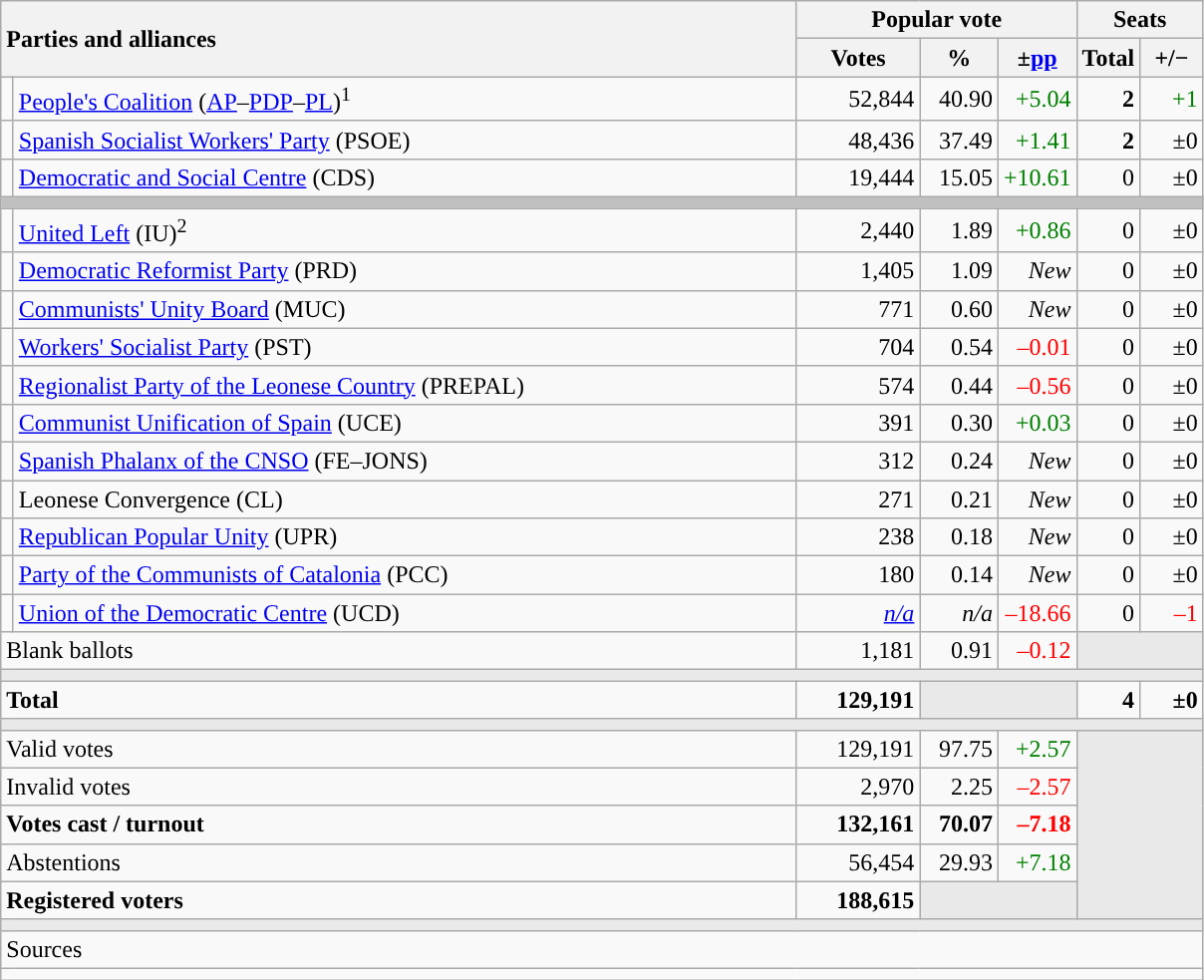<table class="wikitable" style="text-align:right;">
<tr>
<th style="text-align:left;" rowspan="2" colspan="2" width="525">Parties and alliances</th>
<th colspan="3">Popular vote</th>
<th colspan="2">Seats</th>
</tr>
<tr>
<th width="75">Votes</th>
<th width="45">%</th>
<th width="45">±<a href='#'>pp</a></th>
<th width="35">Total</th>
<th width="35">+/−</th>
</tr>
<tr>
<td width="1" style="color:inherit;background:"></td>
<td align="left"><a href='#'>People's Coalition</a> (<a href='#'>AP</a>–<a href='#'>PDP</a>–<a href='#'>PL</a>)<sup>1</sup></td>
<td>52,844</td>
<td>40.90</td>
<td style="color:green;">+5.04</td>
<td><strong>2</strong></td>
<td style="color:green;">+1</td>
</tr>
<tr>
<td style="color:inherit;background:"></td>
<td align="left"><a href='#'>Spanish Socialist Workers' Party</a> (PSOE)</td>
<td>48,436</td>
<td>37.49</td>
<td style="color:green;">+1.41</td>
<td><strong>2</strong></td>
<td>±0</td>
</tr>
<tr>
<td style="color:inherit;background:"></td>
<td align="left"><a href='#'>Democratic and Social Centre</a> (CDS)</td>
<td>19,444</td>
<td>15.05</td>
<td style="color:green;">+10.61</td>
<td>0</td>
<td>±0</td>
</tr>
<tr>
<td colspan="7" bgcolor="#C0C0C0"></td>
</tr>
<tr>
<td style="color:inherit;background:"></td>
<td align="left"><a href='#'>United Left</a> (IU)<sup>2</sup></td>
<td>2,440</td>
<td>1.89</td>
<td style="color:green;">+0.86</td>
<td>0</td>
<td>±0</td>
</tr>
<tr>
<td style="color:inherit;background:"></td>
<td align="left"><a href='#'>Democratic Reformist Party</a> (PRD)</td>
<td>1,405</td>
<td>1.09</td>
<td><em>New</em></td>
<td>0</td>
<td>±0</td>
</tr>
<tr>
<td style="color:inherit;background:"></td>
<td align="left"><a href='#'>Communists' Unity Board</a> (MUC)</td>
<td>771</td>
<td>0.60</td>
<td><em>New</em></td>
<td>0</td>
<td>±0</td>
</tr>
<tr>
<td style="color:inherit;background:"></td>
<td align="left"><a href='#'>Workers' Socialist Party</a> (PST)</td>
<td>704</td>
<td>0.54</td>
<td style="color:red;">–0.01</td>
<td>0</td>
<td>±0</td>
</tr>
<tr>
<td style="color:inherit;background:"></td>
<td align="left"><a href='#'>Regionalist Party of the Leonese Country</a> (PREPAL)</td>
<td>574</td>
<td>0.44</td>
<td style="color:red;">–0.56</td>
<td>0</td>
<td>±0</td>
</tr>
<tr>
<td style="color:inherit;background:"></td>
<td align="left"><a href='#'>Communist Unification of Spain</a> (UCE)</td>
<td>391</td>
<td>0.30</td>
<td style="color:green;">+0.03</td>
<td>0</td>
<td>±0</td>
</tr>
<tr>
<td style="color:inherit;background:"></td>
<td align="left"><a href='#'>Spanish Phalanx of the CNSO</a> (FE–JONS)</td>
<td>312</td>
<td>0.24</td>
<td><em>New</em></td>
<td>0</td>
<td>±0</td>
</tr>
<tr>
<td style="color:inherit;background:"></td>
<td align="left">Leonese Convergence (CL)</td>
<td>271</td>
<td>0.21</td>
<td><em>New</em></td>
<td>0</td>
<td>±0</td>
</tr>
<tr>
<td style="color:inherit;background:"></td>
<td align="left"><a href='#'>Republican Popular Unity</a> (UPR)</td>
<td>238</td>
<td>0.18</td>
<td><em>New</em></td>
<td>0</td>
<td>±0</td>
</tr>
<tr>
<td style="color:inherit;background:"></td>
<td align="left"><a href='#'>Party of the Communists of Catalonia</a> (PCC)</td>
<td>180</td>
<td>0.14</td>
<td><em>New</em></td>
<td>0</td>
<td>±0</td>
</tr>
<tr>
<td style="color:inherit;background:"></td>
<td align="left"><a href='#'>Union of the Democratic Centre</a> (UCD)</td>
<td><em><a href='#'>n/a</a></em></td>
<td><em>n/a</em></td>
<td style="color:red;">–18.66</td>
<td>0</td>
<td style="color:red;">–1</td>
</tr>
<tr>
<td align="left" colspan="2">Blank ballots</td>
<td>1,181</td>
<td>0.91</td>
<td style="color:red;">–0.12</td>
<td bgcolor="#E9E9E9" colspan="2"></td>
</tr>
<tr>
<td colspan="7" bgcolor="#E9E9E9"></td>
</tr>
<tr style="font-weight:bold;">
<td align="left" colspan="2">Total</td>
<td>129,191</td>
<td bgcolor="#E9E9E9" colspan="2"></td>
<td>4</td>
<td>±0</td>
</tr>
<tr>
<td colspan="7" bgcolor="#E9E9E9"></td>
</tr>
<tr>
<td align="left" colspan="2">Valid votes</td>
<td>129,191</td>
<td>97.75</td>
<td style="color:green;">+2.57</td>
<td bgcolor="#E9E9E9" colspan="2" rowspan="5"></td>
</tr>
<tr>
<td align="left" colspan="2">Invalid votes</td>
<td>2,970</td>
<td>2.25</td>
<td style="color:red;">–2.57</td>
</tr>
<tr style="font-weight:bold;">
<td align="left" colspan="2">Votes cast / turnout</td>
<td>132,161</td>
<td>70.07</td>
<td style="color:red;">–7.18</td>
</tr>
<tr>
<td align="left" colspan="2">Abstentions</td>
<td>56,454</td>
<td>29.93</td>
<td style="color:green;">+7.18</td>
</tr>
<tr style="font-weight:bold;">
<td align="left" colspan="2">Registered voters</td>
<td>188,615</td>
<td bgcolor="#E9E9E9" colspan="2"></td>
</tr>
<tr>
<td colspan="7" bgcolor="#E9E9E9"></td>
</tr>
<tr>
<td align="left" colspan="7">Sources</td>
</tr>
<tr>
<td colspan="7" style="text-align:left; max-width:790px;"></td>
</tr>
</table>
